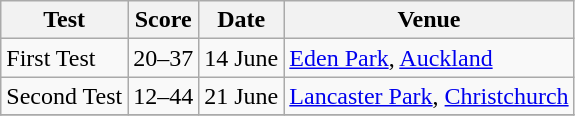<table class="wikitable">
<tr>
<th>Test</th>
<th>Score</th>
<th>Date</th>
<th>Venue</th>
</tr>
<tr>
<td>First Test</td>
<td align=center>20–37</td>
<td>14 June</td>
<td><a href='#'>Eden Park</a>, <a href='#'>Auckland</a></td>
</tr>
<tr>
<td>Second Test</td>
<td align=center>12–44</td>
<td>21 June</td>
<td><a href='#'>Lancaster Park</a>, <a href='#'>Christchurch</a></td>
</tr>
<tr>
</tr>
</table>
